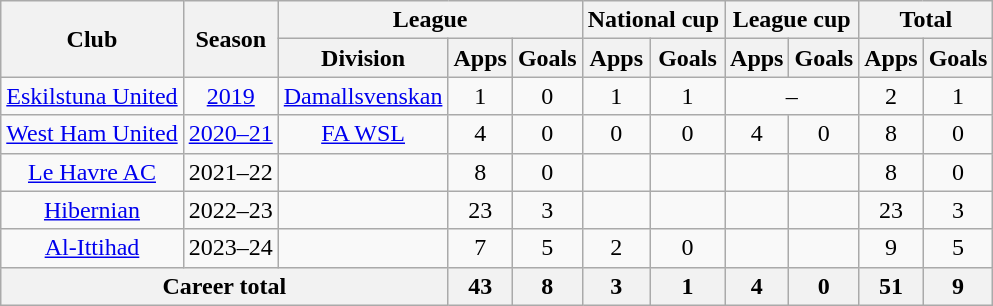<table class="wikitable" style="text-align:center">
<tr>
<th rowspan="2">Club</th>
<th rowspan="2">Season</th>
<th colspan="3">League</th>
<th colspan="2">National cup</th>
<th colspan="2">League cup</th>
<th colspan="2">Total</th>
</tr>
<tr>
<th>Division</th>
<th>Apps</th>
<th>Goals</th>
<th>Apps</th>
<th>Goals</th>
<th>Apps</th>
<th>Goals</th>
<th>Apps</th>
<th>Goals</th>
</tr>
<tr>
<td><a href='#'>Eskilstuna United</a></td>
<td><a href='#'>2019</a></td>
<td><a href='#'>Damallsvenskan</a></td>
<td>1</td>
<td>0</td>
<td>1</td>
<td>1</td>
<td colspan="2">–</td>
<td>2</td>
<td>1</td>
</tr>
<tr>
<td><a href='#'>West Ham United</a></td>
<td><a href='#'>2020–21</a></td>
<td><a href='#'>FA WSL</a></td>
<td>4</td>
<td>0</td>
<td>0</td>
<td>0</td>
<td>4</td>
<td>0</td>
<td>8</td>
<td>0</td>
</tr>
<tr>
<td><a href='#'>Le Havre AC</a></td>
<td>2021–22</td>
<td></td>
<td>8</td>
<td>0</td>
<td></td>
<td></td>
<td></td>
<td></td>
<td>8</td>
<td>0</td>
</tr>
<tr>
<td><a href='#'>Hibernian</a></td>
<td>2022–23</td>
<td></td>
<td>23</td>
<td>3</td>
<td></td>
<td></td>
<td></td>
<td></td>
<td>23</td>
<td>3</td>
</tr>
<tr>
<td><a href='#'>Al-Ittihad</a></td>
<td>2023–24</td>
<td></td>
<td>7</td>
<td>5</td>
<td>2</td>
<td>0</td>
<td></td>
<td></td>
<td>9</td>
<td>5</td>
</tr>
<tr>
<th colspan="3">Career total</th>
<th>43</th>
<th>8</th>
<th>3</th>
<th>1</th>
<th>4</th>
<th>0</th>
<th>51</th>
<th>9</th>
</tr>
</table>
